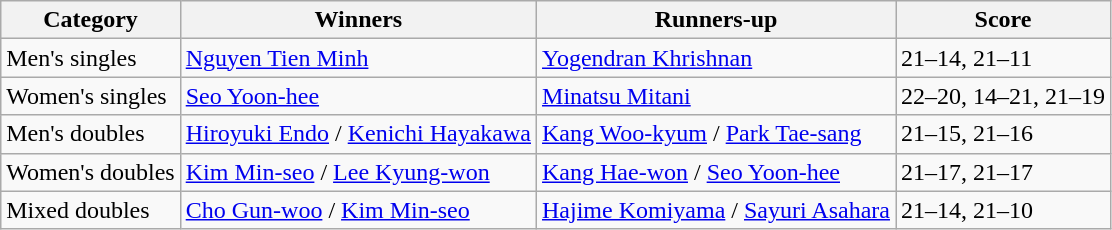<table class=wikitable style="white-space:nowrap;">
<tr>
<th>Category</th>
<th>Winners</th>
<th>Runners-up</th>
<th>Score</th>
</tr>
<tr>
<td>Men's singles</td>
<td> <a href='#'>Nguyen Tien Minh</a></td>
<td> <a href='#'>Yogendran Khrishnan</a></td>
<td>21–14, 21–11</td>
</tr>
<tr>
<td>Women's singles</td>
<td> <a href='#'>Seo Yoon-hee</a></td>
<td> <a href='#'>Minatsu Mitani</a></td>
<td>22–20, 14–21, 21–19</td>
</tr>
<tr>
<td>Men's doubles</td>
<td> <a href='#'>Hiroyuki Endo</a> / <a href='#'>Kenichi Hayakawa</a></td>
<td> <a href='#'>Kang Woo-kyum</a> / <a href='#'>Park Tae-sang</a></td>
<td>21–15, 21–16</td>
</tr>
<tr>
<td>Women's doubles</td>
<td> <a href='#'>Kim Min-seo</a> / <a href='#'>Lee Kyung-won</a></td>
<td> <a href='#'>Kang Hae-won</a> / <a href='#'>Seo Yoon-hee</a></td>
<td>21–17, 21–17</td>
</tr>
<tr>
<td>Mixed doubles</td>
<td> <a href='#'>Cho Gun-woo</a> / <a href='#'>Kim Min-seo</a></td>
<td> <a href='#'>Hajime Komiyama</a> / <a href='#'>Sayuri Asahara</a></td>
<td>21–14, 21–10</td>
</tr>
</table>
